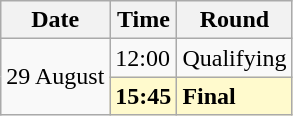<table class="wikitable">
<tr>
<th>Date</th>
<th>Time</th>
<th>Round</th>
</tr>
<tr>
<td rowspan=2>29 August</td>
<td>12:00</td>
<td>Qualifying</td>
</tr>
<tr style="background:lemonchiffon">
<td><strong>15:45</strong></td>
<td><strong>Final</strong></td>
</tr>
</table>
